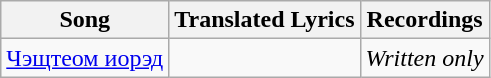<table class="wikitable">
<tr>
<th>Song</th>
<th>Translated Lyrics</th>
<th>Recordings</th>
</tr>
<tr>
<td><a href='#'>Чэщтеом иорэд</a></td>
<td></td>
<td><em>Written only</em></td>
</tr>
</table>
